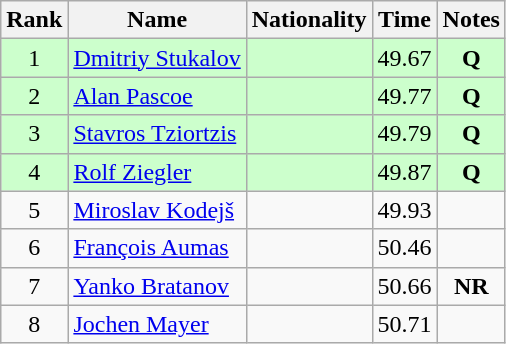<table class="wikitable sortable" style="text-align:center">
<tr>
<th>Rank</th>
<th>Name</th>
<th>Nationality</th>
<th>Time</th>
<th>Notes</th>
</tr>
<tr bgcolor=ccffcc>
<td>1</td>
<td align=left><a href='#'>Dmitriy Stukalov</a></td>
<td align=left></td>
<td>49.67</td>
<td><strong>Q</strong></td>
</tr>
<tr bgcolor=ccffcc>
<td>2</td>
<td align=left><a href='#'>Alan Pascoe</a></td>
<td align=left></td>
<td>49.77</td>
<td><strong>Q</strong></td>
</tr>
<tr bgcolor=ccffcc>
<td>3</td>
<td align=left><a href='#'>Stavros Tziortzis</a></td>
<td align=left></td>
<td>49.79</td>
<td><strong>Q</strong></td>
</tr>
<tr bgcolor=ccffcc>
<td>4</td>
<td align=left><a href='#'>Rolf Ziegler</a></td>
<td align=left></td>
<td>49.87</td>
<td><strong>Q</strong></td>
</tr>
<tr>
<td>5</td>
<td align=left><a href='#'>Miroslav Kodejš</a></td>
<td align=left></td>
<td>49.93</td>
<td></td>
</tr>
<tr>
<td>6</td>
<td align=left><a href='#'>François Aumas</a></td>
<td align=left></td>
<td>50.46</td>
<td></td>
</tr>
<tr>
<td>7</td>
<td align=left><a href='#'>Yanko Bratanov</a></td>
<td align=left></td>
<td>50.66</td>
<td><strong>NR</strong></td>
</tr>
<tr>
<td>8</td>
<td align=left><a href='#'>Jochen Mayer</a></td>
<td align=left></td>
<td>50.71</td>
<td></td>
</tr>
</table>
